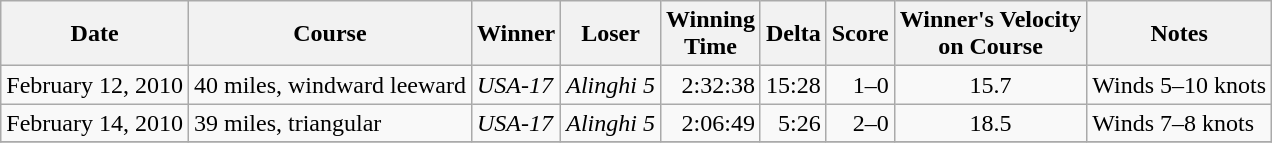<table class="wikitable">
<tr>
<th>Date</th>
<th>Course</th>
<th>Winner</th>
<th>Loser</th>
<th>Winning<br>Time</th>
<th>Delta</th>
<th>Score</th>
<th>Winner's Velocity<br>on Course</th>
<th>Notes</th>
</tr>
<tr>
<td>February 12, 2010</td>
<td>40 miles, windward leeward</td>
<td><em>USA-17</em></td>
<td><em>Alinghi 5</em></td>
<td align="right">2:32:38</td>
<td align="right">15:28</td>
<td align="right">1–0</td>
<td align="center">15.7</td>
<td>Winds 5–10 knots</td>
</tr>
<tr>
<td>February 14, 2010</td>
<td>39 miles, triangular</td>
<td><em>USA-17</em></td>
<td><em>Alinghi 5</em></td>
<td align="right">2:06:49</td>
<td align="right">5:26</td>
<td align="right">2–0</td>
<td align="center">18.5</td>
<td>Winds 7–8 knots</td>
</tr>
<tr>
</tr>
</table>
